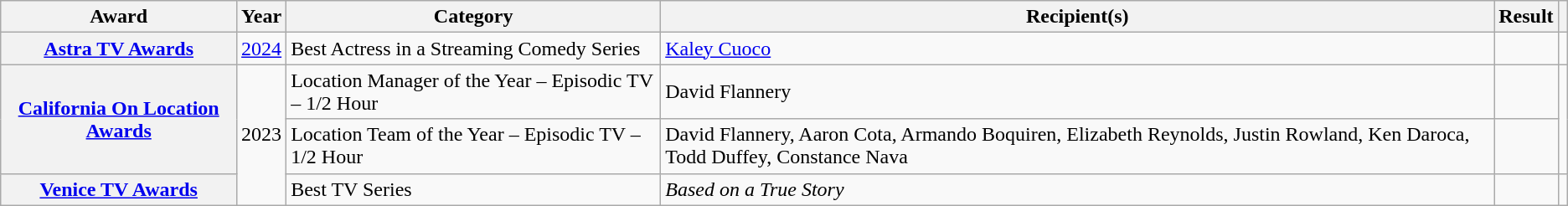<table class="wikitable plainrowheaders sortable">
<tr>
<th scope="col">Award</th>
<th scope="col">Year</th>
<th scope="col">Category</th>
<th scope="col">Recipient(s)</th>
<th scope="col">Result</th>
<th scope="col" class="unsortable"></th>
</tr>
<tr>
<th scope="row"><a href='#'>Astra TV Awards</a></th>
<td><a href='#'>2024</a></td>
<td>Best Actress in a Streaming Comedy Series</td>
<td><a href='#'>Kaley Cuoco</a></td>
<td></td>
<td align="center"></td>
</tr>
<tr>
<th scope="row" rowspan="2"><a href='#'>California On Location Awards</a></th>
<td rowspan="3">2023</td>
<td>Location Manager of the Year – Episodic TV – 1/2 Hour</td>
<td>David Flannery</td>
<td></td>
<td align="center" rowspan="2"></td>
</tr>
<tr>
<td>Location Team of the Year – Episodic TV – 1/2 Hour</td>
<td>David Flannery, Aaron Cota, Armando Boquiren, Elizabeth Reynolds, Justin Rowland, Ken Daroca, Todd Duffey, Constance Nava</td>
<td></td>
</tr>
<tr>
<th scope="row"><a href='#'>Venice TV Awards</a></th>
<td>Best TV Series</td>
<td><em>Based on a True Story</em></td>
<td></td>
<td align="center"></td>
</tr>
</table>
